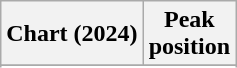<table class="wikitable sortable plainrowheaders" style="text-align:center">
<tr>
<th scope="col">Chart (2024)</th>
<th scope="col">Peak<br>position</th>
</tr>
<tr>
</tr>
<tr>
</tr>
<tr>
</tr>
<tr>
</tr>
</table>
